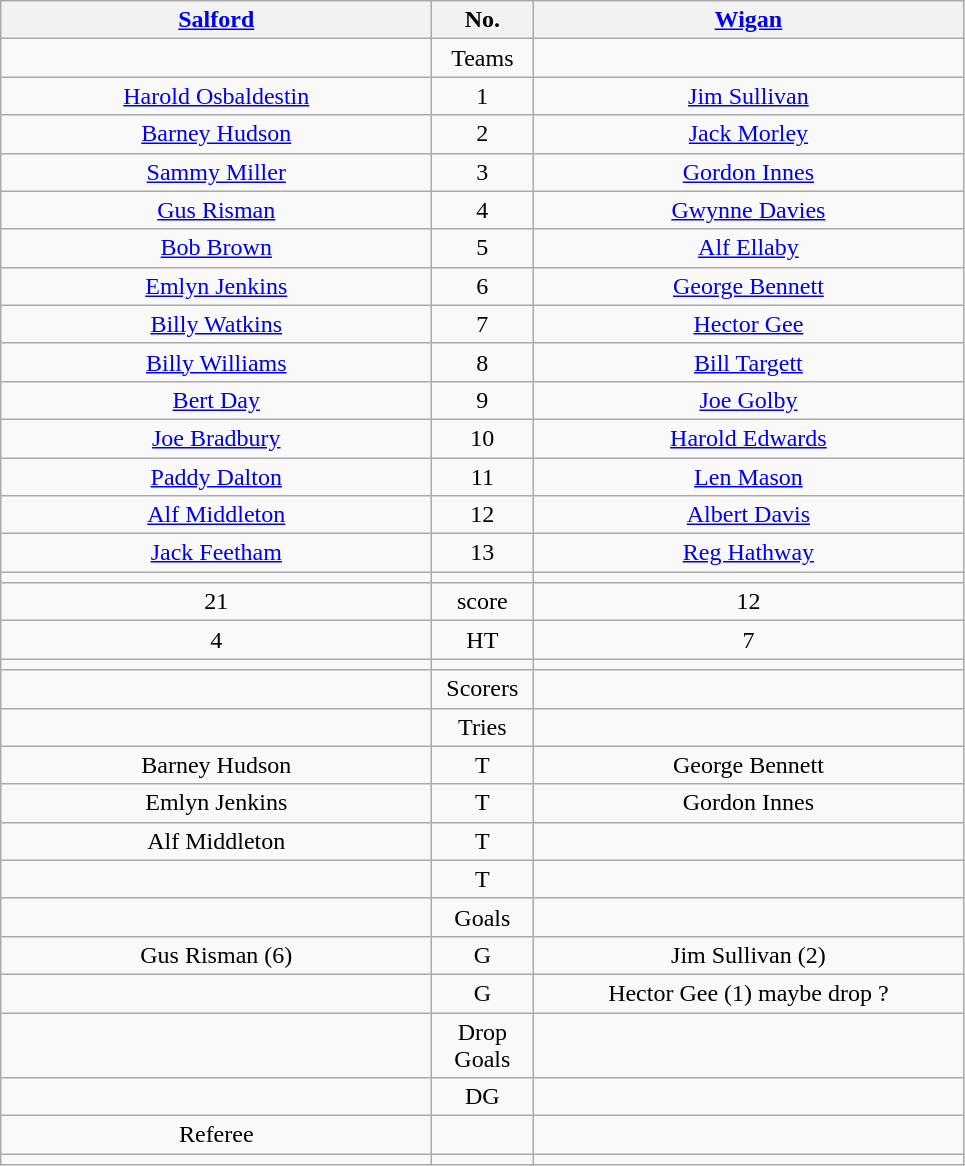<table class="wikitable" style="text-align:center;">
<tr>
<th width=280 abbr="Salford"><a href='#'>Salford</a></th>
<th width=60 abbr="Number">No.</th>
<th width=280 abbr="Wigan"><a href='#'>Wigan</a></th>
</tr>
<tr>
<td></td>
<td>Teams</td>
<td></td>
</tr>
<tr>
<td><a href='#'>Harold Osbaldestin</a></td>
<td>1</td>
<td><a href='#'>Jim Sullivan</a></td>
</tr>
<tr>
<td><a href='#'>Barney Hudson</a></td>
<td>2</td>
<td><a href='#'>Jack Morley</a></td>
</tr>
<tr>
<td><a href='#'>Sammy Miller</a></td>
<td>3</td>
<td><a href='#'>Gordon Innes</a></td>
</tr>
<tr>
<td><a href='#'>Gus Risman</a></td>
<td>4</td>
<td><a href='#'>Gwynne Davies</a></td>
</tr>
<tr>
<td><a href='#'>Bob Brown</a></td>
<td>5</td>
<td><a href='#'>Alf Ellaby</a></td>
</tr>
<tr>
<td><a href='#'>Emlyn Jenkins</a></td>
<td>6</td>
<td><a href='#'>George Bennett</a></td>
</tr>
<tr>
<td><a href='#'>Billy Watkins</a></td>
<td>7</td>
<td><a href='#'>Hector Gee</a></td>
</tr>
<tr>
<td><a href='#'>Billy Williams</a></td>
<td>8</td>
<td><a href='#'>Bill Targett</a></td>
</tr>
<tr>
<td><a href='#'>Bert Day</a></td>
<td>9</td>
<td><a href='#'>Joe Golby</a></td>
</tr>
<tr>
<td><a href='#'>Joe Bradbury</a></td>
<td>10</td>
<td><a href='#'>Harold Edwards</a></td>
</tr>
<tr>
<td><a href='#'>Paddy Dalton</a></td>
<td>11</td>
<td><a href='#'>Len Mason</a></td>
</tr>
<tr>
<td><a href='#'>Alf Middleton</a></td>
<td>12</td>
<td><a href='#'>Albert Davis</a></td>
</tr>
<tr>
<td><a href='#'>Jack Feetham</a></td>
<td>13</td>
<td><a href='#'>Reg Hathway</a></td>
</tr>
<tr>
<td></td>
<td></td>
<td></td>
</tr>
<tr>
<td>21</td>
<td>score</td>
<td>12</td>
</tr>
<tr>
<td>4</td>
<td>HT</td>
<td>7</td>
</tr>
<tr>
<td></td>
<td></td>
<td></td>
</tr>
<tr>
<td></td>
<td>Scorers</td>
<td></td>
</tr>
<tr>
<td></td>
<td>Tries</td>
<td></td>
</tr>
<tr>
<td>Barney Hudson</td>
<td>T</td>
<td>George Bennett</td>
</tr>
<tr>
<td>Emlyn Jenkins</td>
<td>T</td>
<td>Gordon Innes</td>
</tr>
<tr>
<td>Alf Middleton</td>
<td>T</td>
<td></td>
</tr>
<tr>
<td></td>
<td>T</td>
<td></td>
</tr>
<tr>
<td></td>
<td>Goals</td>
<td></td>
</tr>
<tr>
<td>Gus Risman (6)</td>
<td>G</td>
<td>Jim Sullivan (2)</td>
</tr>
<tr>
<td></td>
<td>G</td>
<td>Hector Gee (1) maybe drop ?</td>
</tr>
<tr>
<td></td>
<td>Drop Goals</td>
<td></td>
</tr>
<tr>
<td></td>
<td>DG</td>
<td></td>
</tr>
<tr>
<td>Referee</td>
<td></td>
<td ()></td>
</tr>
<tr>
<td></td>
<td></td>
<td></td>
</tr>
</table>
